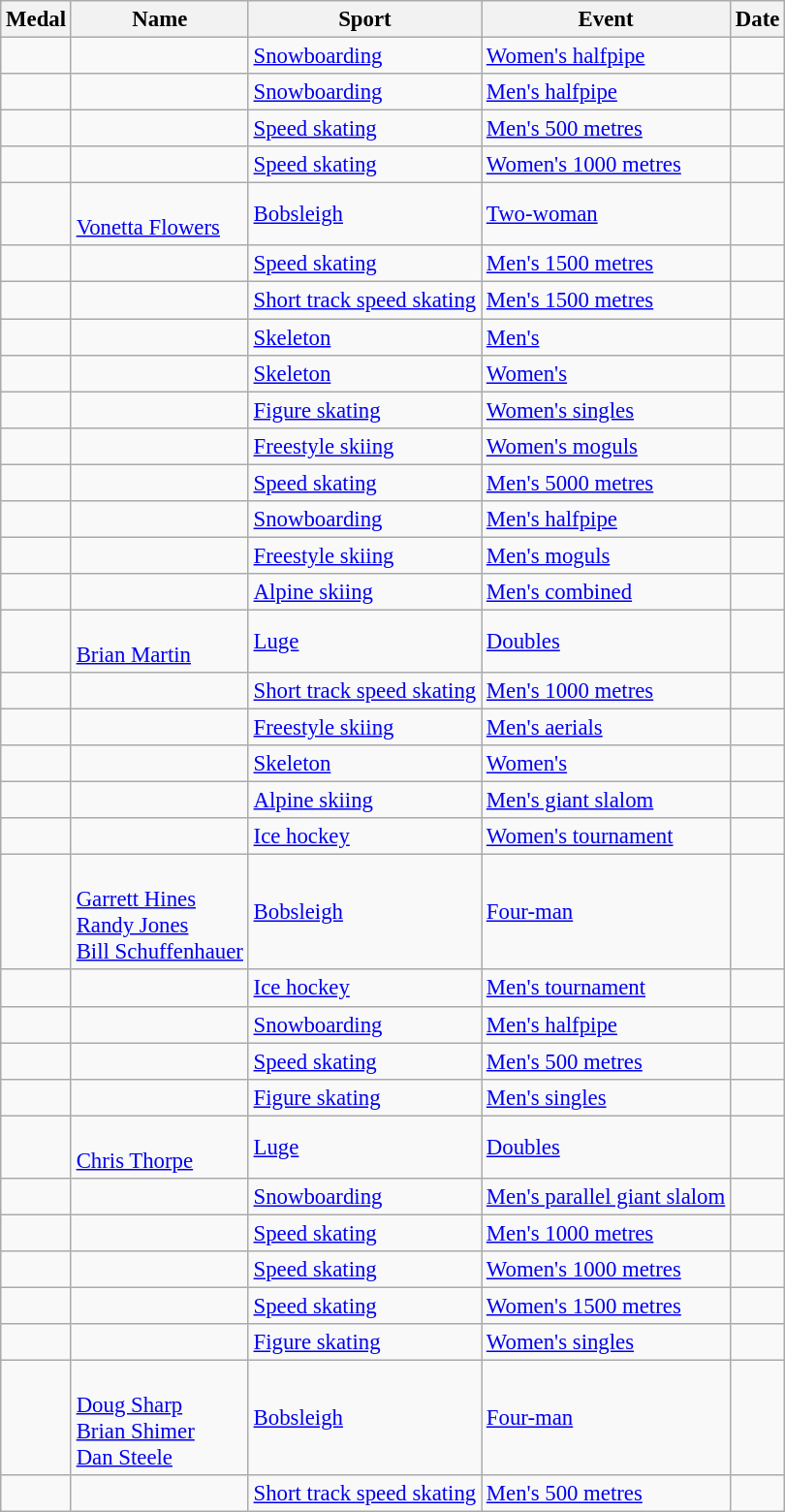<table class="wikitable sortable" style=font-size:95%>
<tr>
<th>Medal</th>
<th>Name</th>
<th>Sport</th>
<th>Event</th>
<th>Date</th>
</tr>
<tr>
<td></td>
<td></td>
<td><a href='#'>Snowboarding</a></td>
<td><a href='#'>Women's halfpipe</a></td>
<td></td>
</tr>
<tr>
<td></td>
<td></td>
<td><a href='#'>Snowboarding</a></td>
<td><a href='#'>Men's halfpipe</a></td>
<td></td>
</tr>
<tr>
<td></td>
<td></td>
<td><a href='#'>Speed skating</a></td>
<td><a href='#'>Men's 500 metres</a></td>
<td></td>
</tr>
<tr>
<td></td>
<td></td>
<td><a href='#'>Speed skating</a></td>
<td><a href='#'>Women's 1000 metres</a></td>
<td></td>
</tr>
<tr>
<td></td>
<td><br><a href='#'>Vonetta Flowers</a></td>
<td><a href='#'>Bobsleigh</a></td>
<td><a href='#'>Two-woman</a></td>
<td></td>
</tr>
<tr>
<td></td>
<td></td>
<td><a href='#'>Speed skating</a></td>
<td><a href='#'>Men's 1500 metres</a></td>
<td></td>
</tr>
<tr>
<td></td>
<td></td>
<td><a href='#'>Short track speed skating</a></td>
<td><a href='#'>Men's 1500 metres</a></td>
<td></td>
</tr>
<tr>
<td></td>
<td></td>
<td><a href='#'>Skeleton</a></td>
<td><a href='#'>Men's</a></td>
<td></td>
</tr>
<tr>
<td></td>
<td></td>
<td><a href='#'>Skeleton</a></td>
<td><a href='#'>Women's</a></td>
<td></td>
</tr>
<tr>
<td></td>
<td></td>
<td><a href='#'>Figure skating</a></td>
<td><a href='#'>Women's singles</a></td>
<td></td>
</tr>
<tr>
<td></td>
<td></td>
<td><a href='#'>Freestyle skiing</a></td>
<td><a href='#'>Women's moguls</a></td>
<td></td>
</tr>
<tr>
<td></td>
<td></td>
<td><a href='#'>Speed skating</a></td>
<td><a href='#'>Men's 5000 metres</a></td>
<td></td>
</tr>
<tr>
<td></td>
<td></td>
<td><a href='#'>Snowboarding</a></td>
<td><a href='#'>Men's halfpipe</a></td>
<td></td>
</tr>
<tr>
<td></td>
<td></td>
<td><a href='#'>Freestyle skiing</a></td>
<td><a href='#'>Men's moguls</a></td>
<td></td>
</tr>
<tr>
<td></td>
<td></td>
<td><a href='#'>Alpine skiing</a></td>
<td><a href='#'>Men's combined</a></td>
<td></td>
</tr>
<tr>
<td></td>
<td><br><a href='#'>Brian Martin</a></td>
<td><a href='#'>Luge</a></td>
<td><a href='#'>Doubles</a></td>
<td></td>
</tr>
<tr>
<td></td>
<td></td>
<td><a href='#'>Short track speed skating</a></td>
<td><a href='#'>Men's 1000 metres</a></td>
<td></td>
</tr>
<tr>
<td></td>
<td></td>
<td><a href='#'>Freestyle skiing</a></td>
<td><a href='#'>Men's aerials</a></td>
<td></td>
</tr>
<tr>
<td></td>
<td></td>
<td><a href='#'>Skeleton</a></td>
<td><a href='#'>Women's</a></td>
<td></td>
</tr>
<tr>
<td></td>
<td></td>
<td><a href='#'>Alpine skiing</a></td>
<td><a href='#'>Men's giant slalom</a></td>
<td></td>
</tr>
<tr>
<td></td>
<td><br></td>
<td><a href='#'>Ice hockey</a></td>
<td><a href='#'>Women's tournament</a></td>
<td></td>
</tr>
<tr>
<td></td>
<td><br><a href='#'>Garrett Hines</a><br><a href='#'>Randy Jones</a><br><a href='#'>Bill Schuffenhauer</a></td>
<td><a href='#'>Bobsleigh</a></td>
<td><a href='#'>Four-man</a></td>
<td></td>
</tr>
<tr>
<td></td>
<td><br></td>
<td><a href='#'>Ice hockey</a></td>
<td><a href='#'>Men's tournament</a></td>
<td></td>
</tr>
<tr>
<td></td>
<td></td>
<td><a href='#'>Snowboarding</a></td>
<td><a href='#'>Men's halfpipe</a></td>
<td></td>
</tr>
<tr>
<td></td>
<td></td>
<td><a href='#'>Speed skating</a></td>
<td><a href='#'>Men's 500 metres</a></td>
<td></td>
</tr>
<tr>
<td></td>
<td></td>
<td><a href='#'>Figure skating</a></td>
<td><a href='#'>Men's singles</a></td>
<td></td>
</tr>
<tr>
<td></td>
<td><br><a href='#'>Chris Thorpe</a></td>
<td><a href='#'>Luge</a></td>
<td><a href='#'>Doubles</a></td>
<td></td>
</tr>
<tr>
<td></td>
<td></td>
<td><a href='#'>Snowboarding</a></td>
<td><a href='#'>Men's parallel giant slalom</a></td>
<td></td>
</tr>
<tr>
<td></td>
<td></td>
<td><a href='#'>Speed skating</a></td>
<td><a href='#'>Men's 1000 metres</a></td>
<td></td>
</tr>
<tr>
<td></td>
<td></td>
<td><a href='#'>Speed skating</a></td>
<td><a href='#'>Women's 1000 metres</a></td>
<td></td>
</tr>
<tr>
<td></td>
<td></td>
<td><a href='#'>Speed skating</a></td>
<td><a href='#'>Women's 1500 metres</a></td>
<td></td>
</tr>
<tr>
<td></td>
<td></td>
<td><a href='#'>Figure skating</a></td>
<td><a href='#'>Women's singles</a></td>
<td></td>
</tr>
<tr>
<td></td>
<td><br><a href='#'>Doug Sharp</a><br><a href='#'>Brian Shimer</a><br><a href='#'>Dan Steele</a></td>
<td><a href='#'>Bobsleigh</a></td>
<td><a href='#'>Four-man</a></td>
<td></td>
</tr>
<tr>
<td></td>
<td></td>
<td><a href='#'>Short track speed skating</a></td>
<td><a href='#'>Men's 500 metres</a></td>
<td></td>
</tr>
</table>
